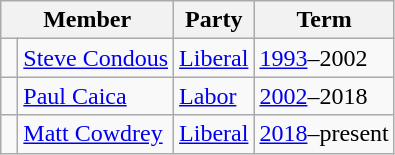<table class="wikitable">
<tr>
<th colspan="2">Member</th>
<th>Party</th>
<th>Term</th>
</tr>
<tr>
<td> </td>
<td><a href='#'>Steve Condous</a></td>
<td><a href='#'>Liberal</a></td>
<td><a href='#'>1993</a>–2002</td>
</tr>
<tr>
<td> </td>
<td><a href='#'>Paul Caica</a></td>
<td><a href='#'>Labor</a></td>
<td><a href='#'>2002</a>–2018</td>
</tr>
<tr>
<td> </td>
<td><a href='#'>Matt Cowdrey</a></td>
<td><a href='#'>Liberal</a></td>
<td><a href='#'>2018</a>–present</td>
</tr>
</table>
